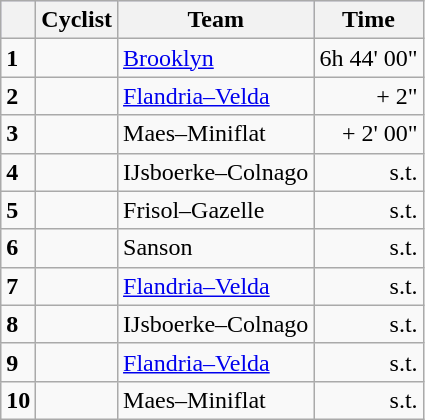<table class="wikitable">
<tr style="background:#ccccff;">
<th></th>
<th>Cyclist</th>
<th>Team</th>
<th>Time</th>
</tr>
<tr>
<td><strong>1</strong></td>
<td></td>
<td><a href='#'>Brooklyn</a></td>
<td align=right>6h 44' 00"</td>
</tr>
<tr>
<td><strong>2</strong></td>
<td></td>
<td><a href='#'>Flandria–Velda</a></td>
<td align=right>+ 2"</td>
</tr>
<tr>
<td><strong>3</strong></td>
<td></td>
<td>Maes–Miniflat</td>
<td align=right>+ 2' 00"</td>
</tr>
<tr>
<td><strong>4</strong></td>
<td></td>
<td>IJsboerke–Colnago</td>
<td align=right>s.t.</td>
</tr>
<tr>
<td><strong>5</strong></td>
<td></td>
<td>Frisol–Gazelle</td>
<td align=right>s.t.</td>
</tr>
<tr>
<td><strong>6</strong></td>
<td></td>
<td>Sanson</td>
<td align=right>s.t.</td>
</tr>
<tr>
<td><strong>7</strong></td>
<td></td>
<td><a href='#'>Flandria–Velda</a></td>
<td align=right>s.t.</td>
</tr>
<tr>
<td><strong>8</strong></td>
<td></td>
<td>IJsboerke–Colnago</td>
<td align=right>s.t.</td>
</tr>
<tr>
<td><strong>9</strong></td>
<td></td>
<td><a href='#'>Flandria–Velda</a></td>
<td align=right>s.t.</td>
</tr>
<tr>
<td><strong>10</strong></td>
<td></td>
<td>Maes–Miniflat</td>
<td align=right>s.t.</td>
</tr>
</table>
